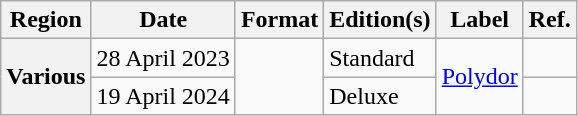<table class="wikitable plainrowheaders">
<tr>
<th scope="col">Region</th>
<th scope="col">Date</th>
<th scope="col">Format</th>
<th scope="col">Edition(s)</th>
<th scope="col">Label</th>
<th scope="col">Ref.</th>
</tr>
<tr>
<th rowspan="2" scope="row">Various</th>
<td>28 April 2023</td>
<td rowspan="2" scope="row"></td>
<td>Standard</td>
<td rowspan="2" scope="row"><a href='#'>Polydor</a></td>
<td></td>
</tr>
<tr>
<td>19 April 2024</td>
<td>Deluxe</td>
<td></td>
</tr>
</table>
